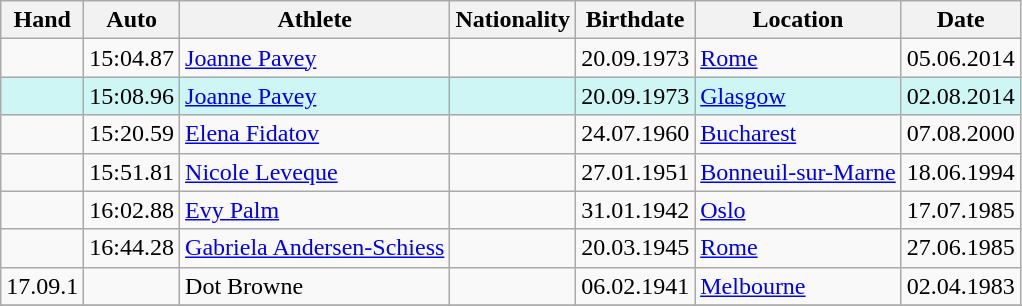<table class="wikitable">
<tr>
<th>Hand</th>
<th>Auto</th>
<th>Athlete</th>
<th>Nationality</th>
<th>Birthdate</th>
<th>Location</th>
<th>Date</th>
</tr>
<tr>
<td></td>
<td>15:04.87</td>
<td><a href='#'>Joanne Pavey</a></td>
<td></td>
<td>20.09.1973</td>
<td><a href='#'>Rome</a></td>
<td>05.06.2014</td>
</tr>
<tr bgcolor=#CEF6F5>
<td></td>
<td>15:08.96</td>
<td><a href='#'>Joanne Pavey</a></td>
<td></td>
<td>20.09.1973</td>
<td><a href='#'>Glasgow</a></td>
<td>02.08.2014</td>
</tr>
<tr>
<td></td>
<td>15:20.59</td>
<td><a href='#'>Elena Fidatov</a></td>
<td></td>
<td>24.07.1960</td>
<td><a href='#'>Bucharest</a></td>
<td>07.08.2000</td>
</tr>
<tr>
<td></td>
<td>15:51.81</td>
<td><a href='#'>Nicole Leveque</a></td>
<td></td>
<td>27.01.1951</td>
<td><a href='#'>Bonneuil-sur-Marne</a></td>
<td>18.06.1994</td>
</tr>
<tr>
<td></td>
<td>16:02.88</td>
<td><a href='#'>Evy Palm</a></td>
<td></td>
<td>31.01.1942</td>
<td><a href='#'>Oslo</a></td>
<td>17.07.1985</td>
</tr>
<tr>
<td></td>
<td>16:44.28</td>
<td><a href='#'>Gabriela Andersen-Schiess</a></td>
<td></td>
<td>20.03.1945</td>
<td><a href='#'>Rome</a></td>
<td>27.06.1985</td>
</tr>
<tr>
<td>17.09.1</td>
<td></td>
<td>Dot Browne</td>
<td></td>
<td>06.02.1941</td>
<td><a href='#'>Melbourne</a></td>
<td>02.04.1983</td>
</tr>
<tr>
</tr>
</table>
